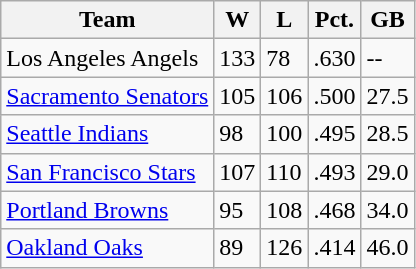<table class="wikitable">
<tr>
<th>Team</th>
<th>W</th>
<th>L</th>
<th>Pct.</th>
<th>GB</th>
</tr>
<tr>
<td>Los Angeles Angels</td>
<td>133</td>
<td>78</td>
<td>.630</td>
<td>--</td>
</tr>
<tr>
<td><a href='#'>Sacramento Senators</a></td>
<td>105</td>
<td>106</td>
<td>.500</td>
<td>27.5</td>
</tr>
<tr>
<td><a href='#'>Seattle Indians</a></td>
<td>98</td>
<td>100</td>
<td>.495</td>
<td>28.5</td>
</tr>
<tr>
<td><a href='#'>San Francisco Stars</a></td>
<td>107</td>
<td>110</td>
<td>.493</td>
<td>29.0</td>
</tr>
<tr>
<td><a href='#'>Portland Browns</a></td>
<td>95</td>
<td>108</td>
<td>.468</td>
<td>34.0</td>
</tr>
<tr>
<td><a href='#'>Oakland Oaks</a></td>
<td>89</td>
<td>126</td>
<td>.414</td>
<td>46.0</td>
</tr>
</table>
